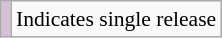<table class="wikitable" style="font-size:90%;">
<tr>
<td style="background:thistle;"></td>
<td>Indicates single release</td>
</tr>
</table>
